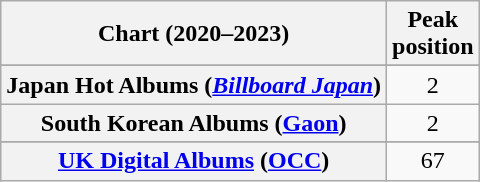<table class="wikitable sortable plainrowheaders" style="text-align:center">
<tr>
<th scope="col">Chart (2020–2023)</th>
<th scope="col">Peak<br>position</th>
</tr>
<tr>
</tr>
<tr>
</tr>
<tr>
</tr>
<tr>
</tr>
<tr>
</tr>
<tr>
<th scope="row">Japan Hot Albums (<em><a href='#'>Billboard Japan</a></em>)</th>
<td>2</td>
</tr>
<tr>
<th scope="row">South Korean Albums (<a href='#'>Gaon</a>)</th>
<td>2</td>
</tr>
<tr>
</tr>
<tr>
<th scope="row"><a href='#'>UK Digital Albums</a> (<a href='#'>OCC</a>)</th>
<td>67</td>
</tr>
</table>
